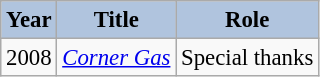<table class="wikitable" style="font-size:95%;">
<tr>
<th style="background:#B0C4DE;">Year</th>
<th style="background:#B0C4DE;">Title</th>
<th style="background:#B0C4DE;">Role</th>
</tr>
<tr>
<td>2008</td>
<td><em><a href='#'>Corner Gas</a></em></td>
<td>Special thanks</td>
</tr>
</table>
